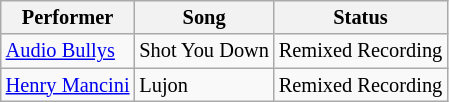<table class="wikitable" style="font-size: 85%">
<tr>
<th>Performer</th>
<th>Song</th>
<th>Status</th>
</tr>
<tr>
<td> <a href='#'>Audio Bullys</a></td>
<td>Shot You Down</td>
<td>Remixed Recording</td>
</tr>
<tr>
<td> <a href='#'>Henry Mancini</a></td>
<td>Lujon</td>
<td>Remixed Recording</td>
</tr>
</table>
